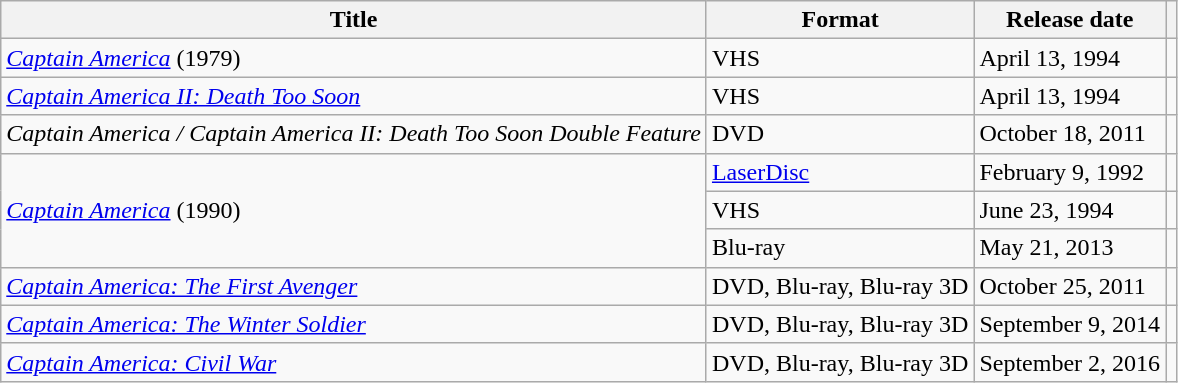<table class="wikitable">
<tr>
<th>Title</th>
<th>Format</th>
<th>Release date</th>
<th></th>
</tr>
<tr>
<td><em><a href='#'>Captain America</a></em> (1979)</td>
<td>VHS</td>
<td>April 13, 1994</td>
<td></td>
</tr>
<tr>
<td><em><a href='#'>Captain America II: Death Too Soon</a></em></td>
<td>VHS</td>
<td>April 13, 1994</td>
<td></td>
</tr>
<tr>
<td><em>Captain America / Captain America II: Death Too Soon Double Feature</em></td>
<td>DVD</td>
<td>October 18, 2011</td>
<td></td>
</tr>
<tr>
<td rowspan="3"><em><a href='#'>Captain America</a></em> (1990)</td>
<td><a href='#'>LaserDisc</a></td>
<td>February 9, 1992</td>
<td></td>
</tr>
<tr>
<td>VHS</td>
<td>June 23, 1994</td>
<td></td>
</tr>
<tr>
<td>Blu-ray</td>
<td>May 21, 2013</td>
<td></td>
</tr>
<tr>
<td><em><a href='#'>Captain America: The First Avenger</a></em></td>
<td>DVD, Blu-ray, Blu-ray 3D</td>
<td>October 25, 2011</td>
<td></td>
</tr>
<tr>
<td><em><a href='#'>Captain America: The Winter Soldier</a></em></td>
<td>DVD, Blu-ray, Blu-ray 3D</td>
<td>September 9, 2014</td>
<td></td>
</tr>
<tr>
<td><em><a href='#'>Captain America: Civil War</a></em></td>
<td>DVD, Blu-ray, Blu-ray 3D</td>
<td>September 2, 2016</td>
<td></td>
</tr>
</table>
